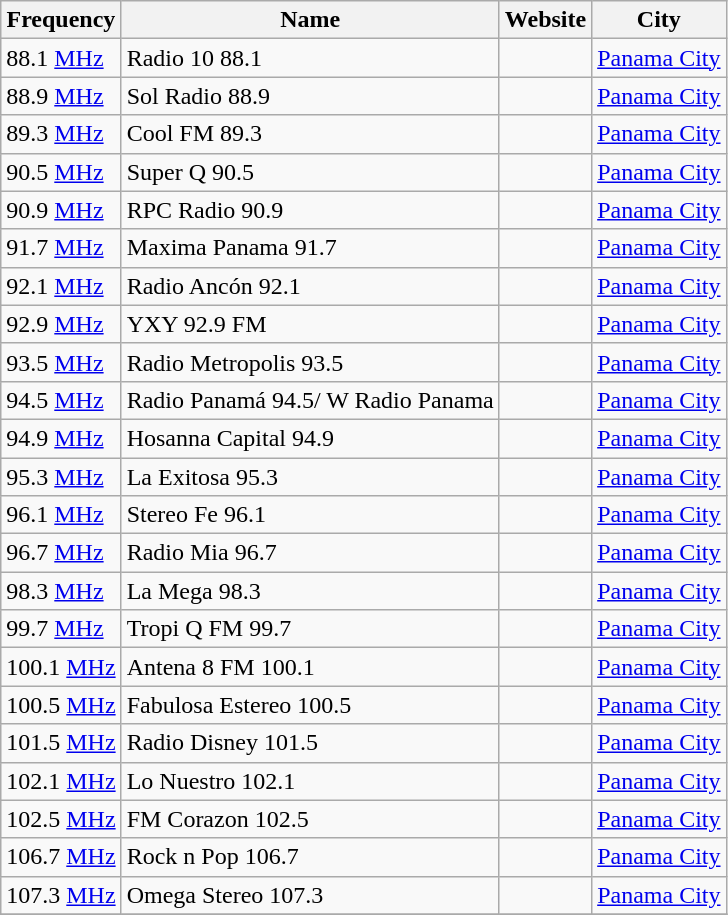<table class="wikitable">
<tr>
<th>Frequency</th>
<th>Name</th>
<th>Website</th>
<th>City</th>
</tr>
<tr>
<td>88.1 <a href='#'>MHz</a></td>
<td>Radio 10 88.1</td>
<td></td>
<td><a href='#'>Panama City</a></td>
</tr>
<tr>
<td>88.9 <a href='#'>MHz</a></td>
<td>Sol Radio 88.9</td>
<td></td>
<td><a href='#'>Panama City</a></td>
</tr>
<tr>
<td>89.3 <a href='#'>MHz</a></td>
<td>Cool FM 89.3</td>
<td></td>
<td><a href='#'>Panama City</a></td>
</tr>
<tr>
<td>90.5 <a href='#'>MHz</a></td>
<td>Super Q 90.5</td>
<td></td>
<td><a href='#'>Panama City</a></td>
</tr>
<tr>
<td>90.9 <a href='#'>MHz</a></td>
<td>RPC Radio 90.9</td>
<td></td>
<td><a href='#'>Panama City</a></td>
</tr>
<tr>
<td>91.7 <a href='#'>MHz</a></td>
<td>Maxima Panama 91.7</td>
<td></td>
<td><a href='#'>Panama City</a></td>
</tr>
<tr>
<td>92.1 <a href='#'>MHz</a></td>
<td>Radio Ancón 92.1</td>
<td></td>
<td><a href='#'>Panama City</a></td>
</tr>
<tr>
<td>92.9 <a href='#'>MHz</a></td>
<td>YXY 92.9 FM</td>
<td></td>
<td><a href='#'>Panama City</a></td>
</tr>
<tr>
<td>93.5 <a href='#'>MHz</a></td>
<td>Radio Metropolis 93.5</td>
<td></td>
<td><a href='#'>Panama City</a></td>
</tr>
<tr>
<td>94.5 <a href='#'>MHz</a></td>
<td>Radio Panamá 94.5/ W Radio Panama</td>
<td> </td>
<td><a href='#'>Panama City</a></td>
</tr>
<tr>
<td>94.9 <a href='#'>MHz</a></td>
<td>Hosanna Capital 94.9</td>
<td></td>
<td><a href='#'>Panama City</a></td>
</tr>
<tr>
<td>95.3 <a href='#'>MHz</a></td>
<td>La Exitosa 95.3</td>
<td></td>
<td><a href='#'>Panama City</a></td>
</tr>
<tr>
<td>96.1 <a href='#'>MHz</a></td>
<td>Stereo Fe 96.1</td>
<td></td>
<td><a href='#'>Panama City</a></td>
</tr>
<tr>
<td>96.7 <a href='#'>MHz</a></td>
<td>Radio Mia 96.7</td>
<td></td>
<td><a href='#'>Panama City</a></td>
</tr>
<tr>
<td>98.3 <a href='#'>MHz</a></td>
<td>La Mega 98.3</td>
<td></td>
<td><a href='#'>Panama City</a></td>
</tr>
<tr>
<td>99.7 <a href='#'>MHz</a></td>
<td>Tropi Q FM 99.7</td>
<td></td>
<td><a href='#'>Panama City</a></td>
</tr>
<tr>
<td>100.1 <a href='#'>MHz</a></td>
<td>Antena 8 FM 100.1</td>
<td></td>
<td><a href='#'>Panama City</a></td>
</tr>
<tr>
<td>100.5 <a href='#'>MHz</a></td>
<td>Fabulosa Estereo 100.5</td>
<td></td>
<td><a href='#'>Panama City</a></td>
</tr>
<tr>
<td>101.5 <a href='#'>MHz</a></td>
<td>Radio Disney 101.5</td>
<td></td>
<td><a href='#'>Panama City</a></td>
</tr>
<tr>
<td>102.1 <a href='#'>MHz</a></td>
<td>Lo Nuestro 102.1</td>
<td></td>
<td><a href='#'>Panama City</a></td>
</tr>
<tr>
<td>102.5 <a href='#'>MHz</a></td>
<td>FM Corazon 102.5</td>
<td></td>
<td><a href='#'>Panama City</a></td>
</tr>
<tr>
<td>106.7 <a href='#'>MHz</a></td>
<td>Rock n Pop 106.7</td>
<td></td>
<td><a href='#'>Panama City</a></td>
</tr>
<tr>
<td>107.3 <a href='#'>MHz</a></td>
<td>Omega Stereo 107.3</td>
<td></td>
<td><a href='#'>Panama City</a></td>
</tr>
<tr>
</tr>
</table>
